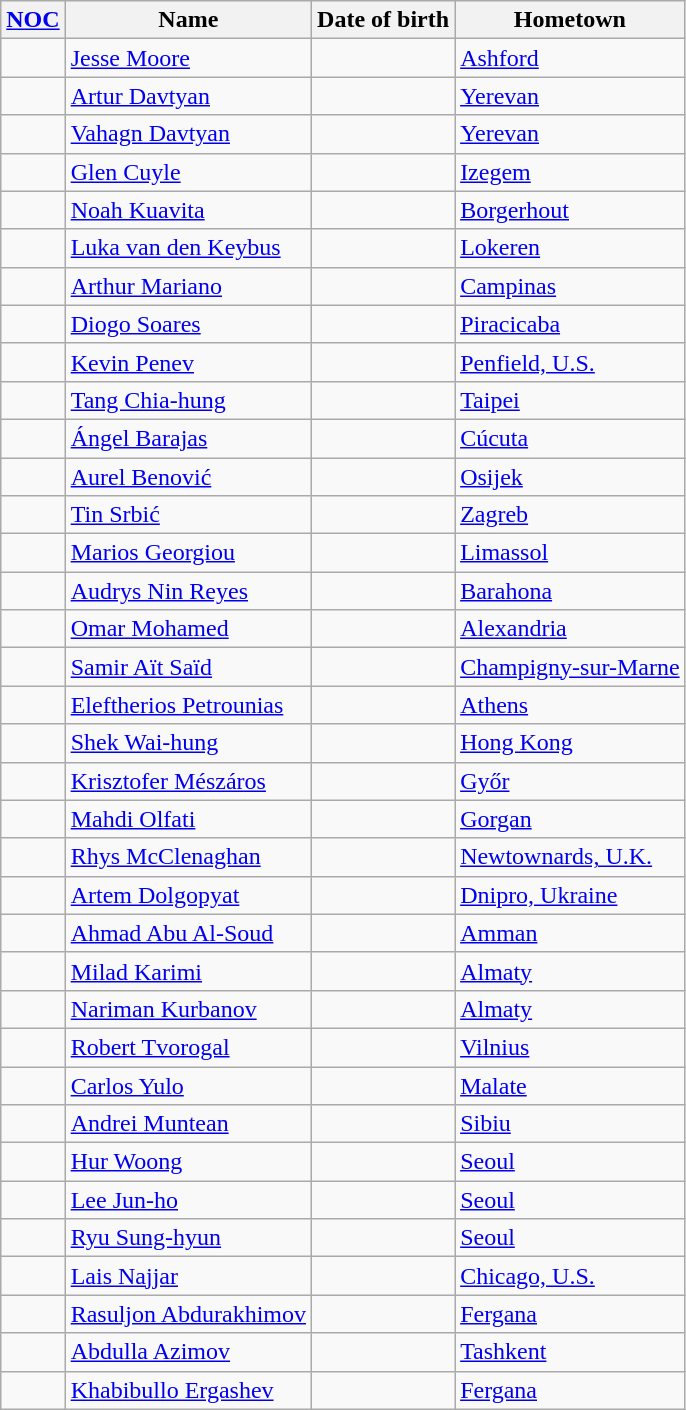<table class="wikitable sortable">
<tr>
<th><a href='#'>NOC</a></th>
<th>Name</th>
<th>Date of birth</th>
<th>Hometown</th>
</tr>
<tr>
<td></td>
<td><a href='#'>Jesse Moore</a></td>
<td></td>
<td><a href='#'>Ashford</a></td>
</tr>
<tr>
<td></td>
<td><a href='#'>Artur Davtyan</a></td>
<td></td>
<td><a href='#'>Yerevan</a></td>
</tr>
<tr>
<td></td>
<td><a href='#'>Vahagn Davtyan</a></td>
<td></td>
<td><a href='#'>Yerevan</a></td>
</tr>
<tr>
<td></td>
<td><a href='#'>Glen Cuyle</a></td>
<td></td>
<td><a href='#'>Izegem</a></td>
</tr>
<tr>
<td></td>
<td><a href='#'>Noah Kuavita</a></td>
<td></td>
<td><a href='#'>Borgerhout</a></td>
</tr>
<tr>
<td></td>
<td><a href='#'>Luka van den Keybus</a></td>
<td></td>
<td><a href='#'>Lokeren</a></td>
</tr>
<tr>
<td></td>
<td><a href='#'>Arthur Mariano</a></td>
<td></td>
<td><a href='#'>Campinas</a></td>
</tr>
<tr>
<td></td>
<td><a href='#'>Diogo Soares</a></td>
<td></td>
<td><a href='#'>Piracicaba</a></td>
</tr>
<tr>
<td></td>
<td><a href='#'>Kevin Penev</a></td>
<td></td>
<td><a href='#'>Penfield, U.S.</a></td>
</tr>
<tr>
<td></td>
<td><a href='#'>Tang Chia-hung</a></td>
<td></td>
<td><a href='#'>Taipei</a></td>
</tr>
<tr>
<td></td>
<td><a href='#'>Ángel Barajas</a></td>
<td></td>
<td><a href='#'>Cúcuta</a></td>
</tr>
<tr>
<td></td>
<td><a href='#'>Aurel Benović</a></td>
<td></td>
<td><a href='#'>Osijek</a></td>
</tr>
<tr>
<td></td>
<td><a href='#'>Tin Srbić</a></td>
<td></td>
<td><a href='#'>Zagreb</a></td>
</tr>
<tr>
<td></td>
<td><a href='#'>Marios Georgiou</a></td>
<td></td>
<td><a href='#'>Limassol</a></td>
</tr>
<tr>
<td></td>
<td><a href='#'>Audrys Nin Reyes</a></td>
<td></td>
<td><a href='#'>Barahona</a></td>
</tr>
<tr>
<td></td>
<td><a href='#'>Omar Mohamed</a></td>
<td></td>
<td><a href='#'>Alexandria</a></td>
</tr>
<tr>
<td></td>
<td><a href='#'>Samir Aït Saïd</a></td>
<td></td>
<td><a href='#'>Champigny-sur-Marne</a></td>
</tr>
<tr>
<td></td>
<td><a href='#'>Eleftherios Petrounias</a></td>
<td></td>
<td><a href='#'>Athens</a></td>
</tr>
<tr>
<td></td>
<td><a href='#'>Shek Wai-hung</a></td>
<td></td>
<td><a href='#'>Hong Kong</a></td>
</tr>
<tr>
<td></td>
<td><a href='#'>Krisztofer Mészáros</a></td>
<td></td>
<td><a href='#'>Győr</a></td>
</tr>
<tr>
<td></td>
<td><a href='#'>Mahdi Olfati</a></td>
<td></td>
<td><a href='#'>Gorgan</a></td>
</tr>
<tr>
<td></td>
<td><a href='#'>Rhys McClenaghan</a></td>
<td></td>
<td><a href='#'>Newtownards, U.K.</a></td>
</tr>
<tr>
<td></td>
<td><a href='#'>Artem Dolgopyat</a></td>
<td></td>
<td><a href='#'>Dnipro, Ukraine</a></td>
</tr>
<tr>
<td></td>
<td><a href='#'>Ahmad Abu Al-Soud</a></td>
<td></td>
<td><a href='#'>Amman</a></td>
</tr>
<tr>
<td></td>
<td><a href='#'>Milad Karimi</a></td>
<td></td>
<td><a href='#'>Almaty</a></td>
</tr>
<tr>
<td></td>
<td><a href='#'>Nariman Kurbanov</a></td>
<td></td>
<td><a href='#'>Almaty</a></td>
</tr>
<tr>
<td></td>
<td><a href='#'>Robert Tvorogal</a></td>
<td></td>
<td><a href='#'>Vilnius</a></td>
</tr>
<tr>
<td></td>
<td><a href='#'>Carlos Yulo</a></td>
<td></td>
<td><a href='#'>Malate</a></td>
</tr>
<tr>
<td></td>
<td><a href='#'>Andrei Muntean</a></td>
<td></td>
<td><a href='#'>Sibiu</a></td>
</tr>
<tr>
<td></td>
<td><a href='#'>Hur Woong</a></td>
<td></td>
<td><a href='#'>Seoul</a></td>
</tr>
<tr>
<td></td>
<td><a href='#'>Lee Jun-ho</a></td>
<td></td>
<td><a href='#'>Seoul</a></td>
</tr>
<tr>
<td></td>
<td><a href='#'>Ryu Sung-hyun</a></td>
<td></td>
<td><a href='#'>Seoul</a></td>
</tr>
<tr>
<td></td>
<td><a href='#'>Lais Najjar</a></td>
<td></td>
<td><a href='#'>Chicago, U.S.</a></td>
</tr>
<tr>
<td></td>
<td><a href='#'>Rasuljon Abdurakhimov</a></td>
<td></td>
<td><a href='#'>Fergana</a></td>
</tr>
<tr>
<td></td>
<td><a href='#'>Abdulla Azimov</a></td>
<td></td>
<td><a href='#'>Tashkent</a></td>
</tr>
<tr>
<td></td>
<td><a href='#'>Khabibullo Ergashev</a></td>
<td></td>
<td><a href='#'>Fergana</a></td>
</tr>
</table>
